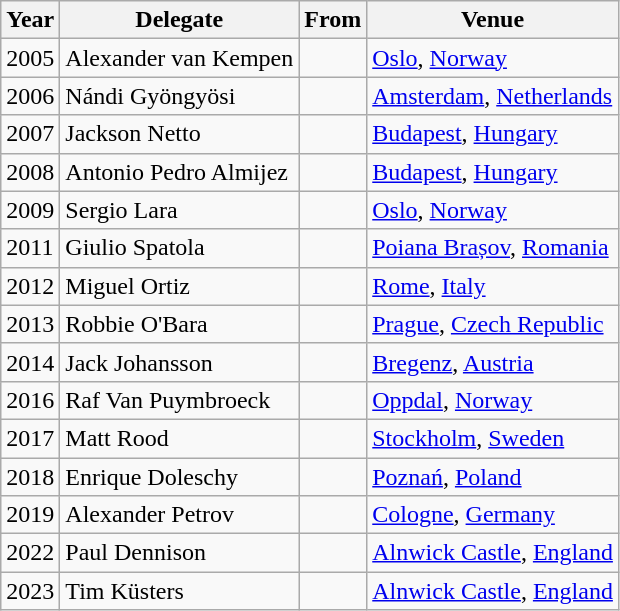<table class="wikitable">
<tr>
<th>Year</th>
<th>Delegate</th>
<th>From</th>
<th>Venue</th>
</tr>
<tr>
<td>2005</td>
<td>Alexander van Kempen</td>
<td></td>
<td><a href='#'>Oslo</a>, <a href='#'>Norway</a></td>
</tr>
<tr>
<td>2006</td>
<td>Nándi Gyöngyösi</td>
<td></td>
<td><a href='#'>Amsterdam</a>, <a href='#'>Netherlands</a></td>
</tr>
<tr>
<td>2007</td>
<td>Jackson Netto</td>
<td></td>
<td><a href='#'>Budapest</a>, <a href='#'>Hungary</a></td>
</tr>
<tr>
<td>2008</td>
<td>Antonio Pedro Almijez</td>
<td></td>
<td><a href='#'>Budapest</a>, <a href='#'>Hungary</a></td>
</tr>
<tr>
<td>2009</td>
<td>Sergio Lara</td>
<td></td>
<td><a href='#'>Oslo</a>, <a href='#'>Norway</a></td>
</tr>
<tr>
<td>2011</td>
<td>Giulio Spatola</td>
<td></td>
<td><a href='#'>Poiana Brașov</a>, <a href='#'>Romania</a></td>
</tr>
<tr>
<td>2012</td>
<td>Miguel Ortiz</td>
<td></td>
<td><a href='#'>Rome</a>, <a href='#'>Italy</a></td>
</tr>
<tr>
<td>2013</td>
<td>Robbie O'Bara</td>
<td></td>
<td><a href='#'>Prague</a>, <a href='#'>Czech Republic</a></td>
</tr>
<tr>
<td>2014</td>
<td>Jack Johansson</td>
<td></td>
<td><a href='#'>Bregenz</a>, <a href='#'>Austria</a></td>
</tr>
<tr>
<td>2016</td>
<td>Raf Van Puymbroeck</td>
<td></td>
<td><a href='#'>Oppdal</a>, <a href='#'>Norway</a></td>
</tr>
<tr>
<td>2017</td>
<td>Matt Rood</td>
<td></td>
<td><a href='#'>Stockholm</a>, <a href='#'>Sweden</a></td>
</tr>
<tr>
<td>2018</td>
<td>Enrique Doleschy</td>
<td></td>
<td><a href='#'>Poznań</a>, <a href='#'>Poland</a></td>
</tr>
<tr>
<td>2019</td>
<td>Alexander Petrov</td>
<td></td>
<td><a href='#'>Cologne</a>, <a href='#'>Germany</a></td>
</tr>
<tr>
<td>2022</td>
<td>Paul Dennison</td>
<td></td>
<td><a href='#'>Alnwick Castle</a>, <a href='#'>England</a></td>
</tr>
<tr>
<td>2023</td>
<td>Tim Küsters</td>
<td></td>
<td><a href='#'>Alnwick Castle</a>, <a href='#'>England</a></td>
</tr>
</table>
